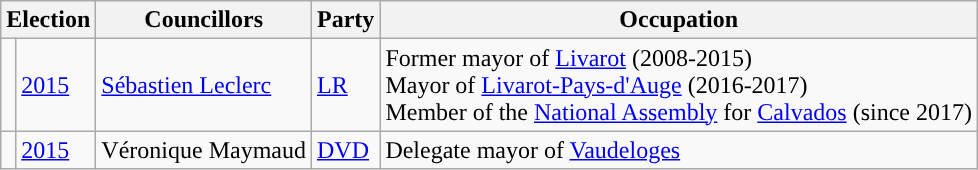<table class="wikitable">
<tr>
<th colspan="2">Election</th>
<th>Councillors</th>
<th>Party</th>
<th>Occupation</th>
</tr>
<tr>
<td style="background-color: "></td>
<td><a href='#'>2015</a></td>
<td><a href='#'>Sébastien Leclerc</a></td>
<td><a href='#'>LR</a></td>
<td>Former mayor of <a href='#'>Livarot</a> (2008-2015)<br>Mayor of <a href='#'>Livarot-Pays-d'Auge</a> (2016-2017)<br>Member of the <a href='#'>National Assembly</a> for <a href='#'>Calvados</a> (since 2017)</td>
</tr>
<tr>
<td style="background-color: "></td>
<td><a href='#'>2015</a></td>
<td>Véronique Maymaud</td>
<td><a href='#'>DVD</a></td>
<td>Delegate mayor of <a href='#'>Vaudeloges</a></td>
</tr>
</table>
